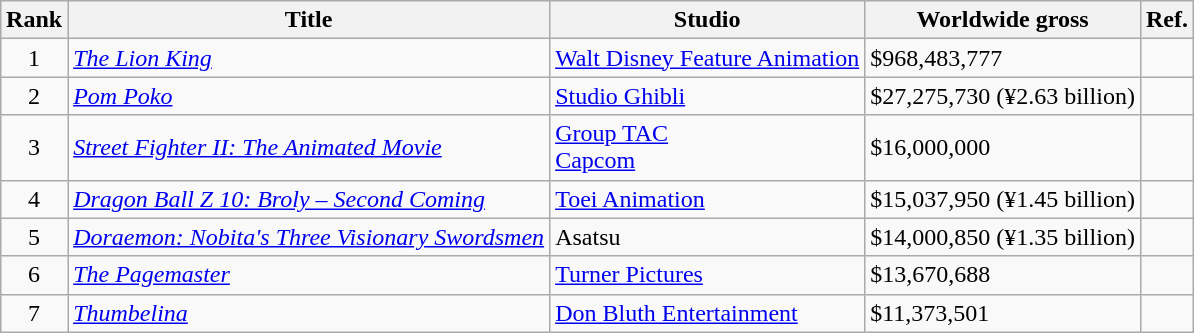<table class="wikitable sortable" style="margin:auto; margin:auto;">
<tr>
<th>Rank</th>
<th>Title</th>
<th>Studio</th>
<th>Worldwide gross</th>
<th>Ref.</th>
</tr>
<tr>
<td align="center">1</td>
<td><em><a href='#'>The Lion King</a></em></td>
<td><a href='#'>Walt Disney Feature Animation</a></td>
<td>$968,483,777</td>
<td></td>
</tr>
<tr>
<td align="center">2</td>
<td><em><a href='#'>Pom Poko</a></em></td>
<td><a href='#'>Studio Ghibli</a></td>
<td>$27,275,730 (¥2.63 billion)</td>
<td></td>
</tr>
<tr>
<td align="center">3</td>
<td><em><a href='#'>Street Fighter II: The Animated Movie</a></em></td>
<td><a href='#'>Group TAC</a> <br> <a href='#'>Capcom</a></td>
<td>$16,000,000</td>
<td></td>
</tr>
<tr>
<td align="center">4</td>
<td><em><a href='#'>Dragon Ball Z 10: Broly – Second Coming</a></em></td>
<td><a href='#'>Toei Animation</a></td>
<td>$15,037,950 (¥1.45 billion)</td>
<td></td>
</tr>
<tr>
<td align="center">5</td>
<td><em><a href='#'>Doraemon: Nobita's Three Visionary Swordsmen</a></em></td>
<td>Asatsu</td>
<td>$14,000,850 (¥1.35 billion)</td>
<td></td>
</tr>
<tr>
<td align="center">6</td>
<td><em><a href='#'>The Pagemaster</a></em></td>
<td><a href='#'>Turner Pictures</a></td>
<td>$13,670,688</td>
<td></td>
</tr>
<tr>
<td align="center">7</td>
<td><a href='#'><em>Thumbelina</em></a></td>
<td><a href='#'>Don Bluth Entertainment</a></td>
<td>$11,373,501</td>
<td></td>
</tr>
</table>
